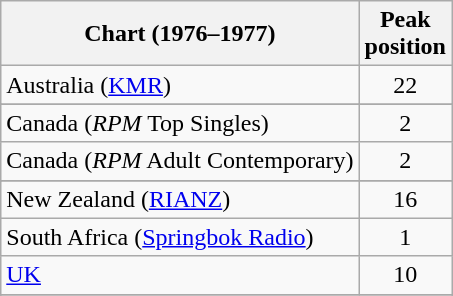<table class="wikitable sortable">
<tr>
<th>Chart (1976–1977)</th>
<th>Peak<br>position</th>
</tr>
<tr>
<td>Australia (<a href='#'>KMR</a>)</td>
<td style="text-align:center;">22</td>
</tr>
<tr>
</tr>
<tr>
</tr>
<tr>
<td>Canada (<em>RPM</em> Top Singles)</td>
<td style="text-align:center;">2</td>
</tr>
<tr>
<td>Canada (<em>RPM</em> Adult Contemporary)</td>
<td style="text-align:center;">2</td>
</tr>
<tr>
</tr>
<tr>
<td>New Zealand (<a href='#'>RIANZ</a>)</td>
<td style="text-align:center;">16</td>
</tr>
<tr>
<td>South Africa (<a href='#'>Springbok Radio</a>)</td>
<td align="center">1</td>
</tr>
<tr>
<td><a href='#'>UK</a></td>
<td style="text-align:center;">10</td>
</tr>
<tr>
</tr>
<tr>
</tr>
<tr>
</tr>
<tr>
</tr>
</table>
